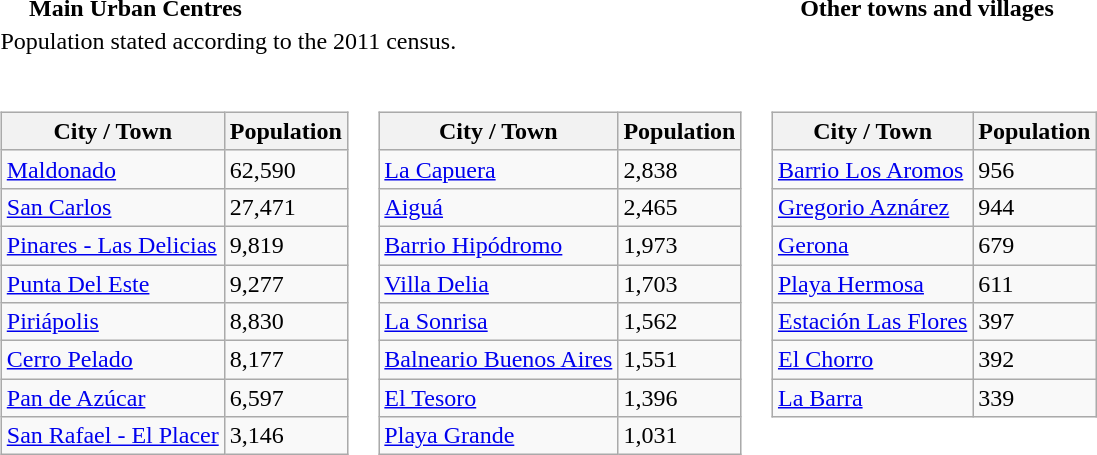<table style="margin-top:16px;">
<tr>
<th align="left" style="padding-left:20px;" colspan=2>Main Urban Centres</th>
<th align="left" style="padding-left:20px;">Other towns and villages</th>
</tr>
<tr>
<td colspan=3>Population stated according to the 2011 census.</td>
</tr>
<tr valign="top">
<td><br><table class="wikitable">
<tr>
<th>City / Town</th>
<th>Population</th>
</tr>
<tr>
<td><a href='#'>Maldonado</a></td>
<td>62,590</td>
</tr>
<tr>
<td><a href='#'>San Carlos</a></td>
<td>27,471</td>
</tr>
<tr>
<td><a href='#'>Pinares - Las Delicias</a></td>
<td>9,819</td>
</tr>
<tr>
<td><a href='#'>Punta Del Este</a></td>
<td>9,277</td>
</tr>
<tr>
<td><a href='#'>Piriápolis</a></td>
<td>8,830</td>
</tr>
<tr>
<td><a href='#'>Cerro Pelado</a></td>
<td>8,177</td>
</tr>
<tr>
<td><a href='#'>Pan de Azúcar</a></td>
<td>6,597</td>
</tr>
<tr>
<td><a href='#'>San Rafael - El Placer</a></td>
<td>3,146</td>
</tr>
</table>
</td>
<td><br><table class="wikitable">
<tr>
<th>City / Town</th>
<th>Population</th>
</tr>
<tr>
<td><a href='#'>La Capuera</a></td>
<td>2,838</td>
</tr>
<tr>
<td><a href='#'>Aiguá</a></td>
<td>2,465</td>
</tr>
<tr>
<td><a href='#'>Barrio Hipódromo</a></td>
<td>1,973</td>
</tr>
<tr>
<td><a href='#'>Villa Delia</a></td>
<td>1,703</td>
</tr>
<tr>
<td><a href='#'>La Sonrisa</a></td>
<td>1,562</td>
</tr>
<tr>
<td><a href='#'>Balneario Buenos Aires</a></td>
<td>1,551</td>
</tr>
<tr>
<td><a href='#'>El Tesoro</a></td>
<td>1,396</td>
</tr>
<tr>
<td><a href='#'>Playa Grande</a></td>
<td>1,031</td>
</tr>
</table>
</td>
<td><br><table class="wikitable">
<tr>
<th>City / Town</th>
<th>Population</th>
</tr>
<tr>
<td><a href='#'>Barrio Los Aromos</a></td>
<td>956</td>
</tr>
<tr>
<td><a href='#'>Gregorio Aznárez</a></td>
<td>944</td>
</tr>
<tr>
<td><a href='#'>Gerona</a></td>
<td>679</td>
</tr>
<tr>
<td><a href='#'>Playa Hermosa</a></td>
<td>611</td>
</tr>
<tr>
<td><a href='#'>Estación Las Flores</a></td>
<td>397</td>
</tr>
<tr>
<td><a href='#'>El Chorro</a></td>
<td>392</td>
</tr>
<tr>
<td><a href='#'>La Barra</a></td>
<td>339</td>
</tr>
</table>
</td>
</tr>
</table>
